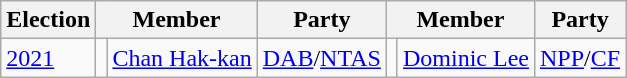<table class="wikitable">
<tr>
<th>Election</th>
<th colspan="2">Member</th>
<th>Party</th>
<th colspan="2">Member</th>
<th>Party</th>
</tr>
<tr>
<td><a href='#'>2021</a></td>
<td bgcolor=></td>
<td><a href='#'>Chan Hak-kan</a></td>
<td><a href='#'>DAB</a>/<a href='#'>NTAS</a></td>
<td bgcolor=></td>
<td><a href='#'>Dominic Lee</a></td>
<td><a href='#'>NPP</a>/<a href='#'>CF</a></td>
</tr>
</table>
